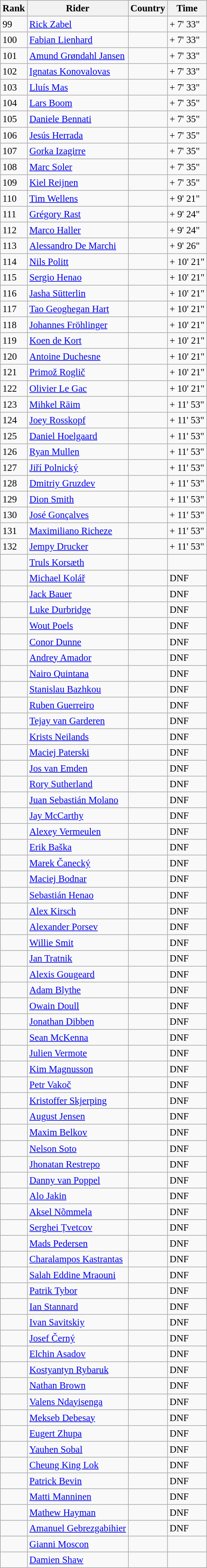<table class="wikitable" style="font-size:95%; text-align:left;">
<tr>
<th>Rank</th>
<th>Rider</th>
<th>Country</th>
<th>Time</th>
</tr>
<tr>
<td>99</td>
<td><a href='#'>Rick Zabel</a></td>
<td></td>
<td>+ 7' 33"</td>
</tr>
<tr>
<td>100</td>
<td><a href='#'>Fabian Lienhard</a></td>
<td></td>
<td>+ 7' 33"</td>
</tr>
<tr>
<td>101</td>
<td><a href='#'>Amund Grøndahl Jansen</a></td>
<td></td>
<td>+ 7' 33"</td>
</tr>
<tr>
<td>102</td>
<td><a href='#'>Ignatas Konovalovas</a></td>
<td></td>
<td>+ 7' 33"</td>
</tr>
<tr>
<td>103</td>
<td><a href='#'>Lluís Mas</a></td>
<td></td>
<td>+ 7' 33"</td>
</tr>
<tr>
<td>104</td>
<td><a href='#'>Lars Boom</a></td>
<td></td>
<td>+ 7' 35"</td>
</tr>
<tr>
<td>105</td>
<td><a href='#'>Daniele Bennati</a></td>
<td></td>
<td>+ 7' 35"</td>
</tr>
<tr>
<td>106</td>
<td><a href='#'>Jesús Herrada</a></td>
<td></td>
<td>+ 7' 35"</td>
</tr>
<tr>
<td>107</td>
<td><a href='#'>Gorka Izagirre</a></td>
<td></td>
<td>+ 7' 35"</td>
</tr>
<tr>
<td>108</td>
<td><a href='#'>Marc Soler</a></td>
<td></td>
<td>+ 7' 35"</td>
</tr>
<tr>
<td>109</td>
<td><a href='#'>Kiel Reijnen</a></td>
<td></td>
<td>+ 7' 35"</td>
</tr>
<tr>
<td>110</td>
<td><a href='#'>Tim Wellens</a></td>
<td></td>
<td>+ 9' 21"</td>
</tr>
<tr>
<td>111</td>
<td><a href='#'>Grégory Rast</a></td>
<td></td>
<td>+ 9' 24"</td>
</tr>
<tr>
<td>112</td>
<td><a href='#'>Marco Haller</a></td>
<td></td>
<td>+ 9' 24"</td>
</tr>
<tr>
<td>113</td>
<td><a href='#'>Alessandro De Marchi</a></td>
<td></td>
<td>+ 9' 26"</td>
</tr>
<tr>
<td>114</td>
<td><a href='#'>Nils Politt</a></td>
<td></td>
<td>+ 10' 21"</td>
</tr>
<tr>
<td>115</td>
<td><a href='#'>Sergio Henao</a></td>
<td></td>
<td>+ 10' 21"</td>
</tr>
<tr>
<td>116</td>
<td><a href='#'>Jasha Sütterlin</a></td>
<td></td>
<td>+ 10' 21"</td>
</tr>
<tr>
<td>117</td>
<td><a href='#'>Tao Geoghegan Hart</a></td>
<td></td>
<td>+ 10' 21"</td>
</tr>
<tr>
<td>118</td>
<td><a href='#'>Johannes Fröhlinger</a></td>
<td></td>
<td>+ 10' 21"</td>
</tr>
<tr>
<td>119</td>
<td><a href='#'>Koen de Kort</a></td>
<td></td>
<td>+ 10' 21"</td>
</tr>
<tr>
<td>120</td>
<td><a href='#'>Antoine Duchesne</a></td>
<td></td>
<td>+ 10' 21"</td>
</tr>
<tr>
<td>121</td>
<td><a href='#'>Primož Roglič</a></td>
<td></td>
<td>+ 10' 21"</td>
</tr>
<tr>
<td>122</td>
<td><a href='#'>Olivier Le Gac</a></td>
<td></td>
<td>+ 10' 21"</td>
</tr>
<tr>
<td>123</td>
<td><a href='#'>Mihkel Räim</a></td>
<td></td>
<td>+ 11' 53"</td>
</tr>
<tr>
<td>124</td>
<td><a href='#'>Joey Rosskopf</a></td>
<td></td>
<td>+ 11' 53"</td>
</tr>
<tr>
<td>125</td>
<td><a href='#'>Daniel Hoelgaard</a></td>
<td></td>
<td>+ 11' 53"</td>
</tr>
<tr>
<td>126</td>
<td><a href='#'>Ryan Mullen</a></td>
<td></td>
<td>+ 11' 53"</td>
</tr>
<tr>
<td>127</td>
<td><a href='#'>Jiří Polnický</a></td>
<td></td>
<td>+ 11' 53"</td>
</tr>
<tr>
<td>128</td>
<td><a href='#'>Dmitriy Gruzdev</a></td>
<td></td>
<td>+ 11' 53"</td>
</tr>
<tr>
<td>129</td>
<td><a href='#'>Dion Smith</a></td>
<td></td>
<td>+ 11' 53"</td>
</tr>
<tr>
<td>130</td>
<td><a href='#'>José Gonçalves</a></td>
<td></td>
<td>+ 11' 53"</td>
</tr>
<tr>
<td>131</td>
<td><a href='#'>Maximiliano Richeze</a></td>
<td></td>
<td>+ 11' 53"</td>
</tr>
<tr>
<td>132</td>
<td><a href='#'>Jempy Drucker</a></td>
<td></td>
<td>+ 11' 53"</td>
</tr>
<tr>
<td></td>
<td><a href='#'>Truls Korsæth</a></td>
<td></td>
<td></td>
</tr>
<tr>
<td></td>
<td><a href='#'>Michael Kolář</a></td>
<td></td>
<td>DNF</td>
</tr>
<tr>
<td></td>
<td><a href='#'>Jack Bauer</a></td>
<td></td>
<td>DNF</td>
</tr>
<tr>
<td></td>
<td><a href='#'>Luke Durbridge</a></td>
<td></td>
<td>DNF</td>
</tr>
<tr>
<td></td>
<td><a href='#'>Wout Poels</a></td>
<td></td>
<td>DNF</td>
</tr>
<tr>
<td></td>
<td><a href='#'>Conor Dunne</a></td>
<td></td>
<td>DNF</td>
</tr>
<tr>
<td></td>
<td><a href='#'>Andrey Amador</a></td>
<td></td>
<td>DNF</td>
</tr>
<tr>
<td></td>
<td><a href='#'>Nairo Quintana</a></td>
<td></td>
<td>DNF</td>
</tr>
<tr>
<td></td>
<td><a href='#'>Stanislau Bazhkou</a></td>
<td></td>
<td>DNF</td>
</tr>
<tr>
<td></td>
<td><a href='#'>Ruben Guerreiro</a></td>
<td></td>
<td>DNF</td>
</tr>
<tr>
<td></td>
<td><a href='#'>Tejay van Garderen</a></td>
<td></td>
<td>DNF</td>
</tr>
<tr>
<td></td>
<td><a href='#'>Krists Neilands</a></td>
<td></td>
<td>DNF</td>
</tr>
<tr>
<td></td>
<td><a href='#'>Maciej Paterski</a></td>
<td></td>
<td>DNF</td>
</tr>
<tr>
<td></td>
<td><a href='#'>Jos van Emden</a></td>
<td></td>
<td>DNF</td>
</tr>
<tr>
<td></td>
<td><a href='#'>Rory Sutherland</a></td>
<td></td>
<td>DNF</td>
</tr>
<tr>
<td></td>
<td><a href='#'>Juan Sebastián Molano</a></td>
<td></td>
<td>DNF</td>
</tr>
<tr>
<td></td>
<td><a href='#'>Jay McCarthy</a></td>
<td></td>
<td>DNF</td>
</tr>
<tr>
<td></td>
<td><a href='#'>Alexey Vermeulen</a></td>
<td></td>
<td>DNF</td>
</tr>
<tr>
<td></td>
<td><a href='#'>Erik Baška</a></td>
<td></td>
<td>DNF</td>
</tr>
<tr>
<td></td>
<td><a href='#'>Marek Čanecký</a></td>
<td></td>
<td>DNF</td>
</tr>
<tr>
<td></td>
<td><a href='#'>Maciej Bodnar</a></td>
<td></td>
<td>DNF</td>
</tr>
<tr>
<td></td>
<td><a href='#'>Sebastián Henao</a></td>
<td></td>
<td>DNF</td>
</tr>
<tr>
<td></td>
<td><a href='#'>Alex Kirsch</a></td>
<td></td>
<td>DNF</td>
</tr>
<tr>
<td></td>
<td><a href='#'>Alexander Porsev</a></td>
<td></td>
<td>DNF</td>
</tr>
<tr>
<td></td>
<td><a href='#'>Willie Smit</a></td>
<td></td>
<td>DNF</td>
</tr>
<tr>
<td></td>
<td><a href='#'>Jan Tratnik</a></td>
<td></td>
<td>DNF</td>
</tr>
<tr>
<td></td>
<td><a href='#'>Alexis Gougeard</a></td>
<td></td>
<td>DNF</td>
</tr>
<tr>
<td></td>
<td><a href='#'>Adam Blythe</a></td>
<td></td>
<td>DNF</td>
</tr>
<tr>
<td></td>
<td><a href='#'>Owain Doull</a></td>
<td></td>
<td>DNF</td>
</tr>
<tr>
<td></td>
<td><a href='#'>Jonathan Dibben</a></td>
<td></td>
<td>DNF</td>
</tr>
<tr>
<td></td>
<td><a href='#'>Sean McKenna</a></td>
<td></td>
<td>DNF</td>
</tr>
<tr>
<td></td>
<td><a href='#'>Julien Vermote</a></td>
<td></td>
<td>DNF</td>
</tr>
<tr>
<td></td>
<td><a href='#'>Kim Magnusson</a></td>
<td></td>
<td>DNF</td>
</tr>
<tr>
<td></td>
<td><a href='#'>Petr Vakoč</a></td>
<td></td>
<td>DNF</td>
</tr>
<tr>
<td></td>
<td><a href='#'>Kristoffer Skjerping</a></td>
<td></td>
<td>DNF</td>
</tr>
<tr>
<td></td>
<td><a href='#'>August Jensen</a></td>
<td></td>
<td>DNF</td>
</tr>
<tr>
<td></td>
<td><a href='#'>Maxim Belkov</a></td>
<td></td>
<td>DNF</td>
</tr>
<tr>
<td></td>
<td><a href='#'>Nelson Soto</a></td>
<td></td>
<td>DNF</td>
</tr>
<tr>
<td></td>
<td><a href='#'>Jhonatan Restrepo</a></td>
<td></td>
<td>DNF</td>
</tr>
<tr>
<td></td>
<td><a href='#'>Danny van Poppel</a></td>
<td></td>
<td>DNF</td>
</tr>
<tr>
<td></td>
<td><a href='#'>Alo Jakin</a></td>
<td></td>
<td>DNF</td>
</tr>
<tr>
<td></td>
<td><a href='#'>Aksel Nõmmela</a></td>
<td></td>
<td>DNF</td>
</tr>
<tr>
<td></td>
<td><a href='#'>Serghei Țvetcov</a></td>
<td></td>
<td>DNF</td>
</tr>
<tr>
<td></td>
<td><a href='#'>Mads Pedersen</a></td>
<td></td>
<td>DNF</td>
</tr>
<tr>
<td></td>
<td><a href='#'>Charalampos Kastrantas</a></td>
<td></td>
<td>DNF</td>
</tr>
<tr>
<td></td>
<td><a href='#'>Salah Eddine Mraouni</a></td>
<td></td>
<td>DNF</td>
</tr>
<tr>
<td></td>
<td><a href='#'>Patrik Tybor</a></td>
<td></td>
<td>DNF</td>
</tr>
<tr>
<td></td>
<td><a href='#'>Ian Stannard</a></td>
<td></td>
<td>DNF</td>
</tr>
<tr>
<td></td>
<td><a href='#'>Ivan Savitskiy</a></td>
<td></td>
<td>DNF</td>
</tr>
<tr>
<td></td>
<td><a href='#'>Josef Černý</a></td>
<td></td>
<td>DNF</td>
</tr>
<tr>
<td></td>
<td><a href='#'>Elchin Asadov</a></td>
<td></td>
<td>DNF</td>
</tr>
<tr>
<td></td>
<td><a href='#'>Kostyantyn Rybaruk</a></td>
<td></td>
<td>DNF</td>
</tr>
<tr>
<td></td>
<td><a href='#'>Nathan Brown</a></td>
<td></td>
<td>DNF</td>
</tr>
<tr>
<td></td>
<td><a href='#'>Valens Ndayisenga</a></td>
<td></td>
<td>DNF</td>
</tr>
<tr>
<td></td>
<td><a href='#'>Mekseb Debesay</a></td>
<td></td>
<td>DNF</td>
</tr>
<tr>
<td></td>
<td><a href='#'>Eugert Zhupa</a></td>
<td></td>
<td>DNF</td>
</tr>
<tr>
<td></td>
<td><a href='#'>Yauhen Sobal</a></td>
<td></td>
<td>DNF</td>
</tr>
<tr>
<td></td>
<td><a href='#'>Cheung King Lok</a></td>
<td></td>
<td>DNF</td>
</tr>
<tr>
<td></td>
<td><a href='#'>Patrick Bevin</a></td>
<td></td>
<td>DNF</td>
</tr>
<tr>
<td></td>
<td><a href='#'>Matti Manninen</a></td>
<td></td>
<td>DNF</td>
</tr>
<tr>
<td></td>
<td><a href='#'>Mathew Hayman</a></td>
<td></td>
<td>DNF</td>
</tr>
<tr>
<td></td>
<td><a href='#'>Amanuel Gebrezgabihier</a></td>
<td></td>
<td>DNF</td>
</tr>
<tr>
<td></td>
<td><a href='#'>Gianni Moscon</a></td>
<td></td>
<td></td>
</tr>
<tr>
<td></td>
<td><a href='#'>Damien Shaw</a></td>
<td></td>
<td></td>
</tr>
</table>
